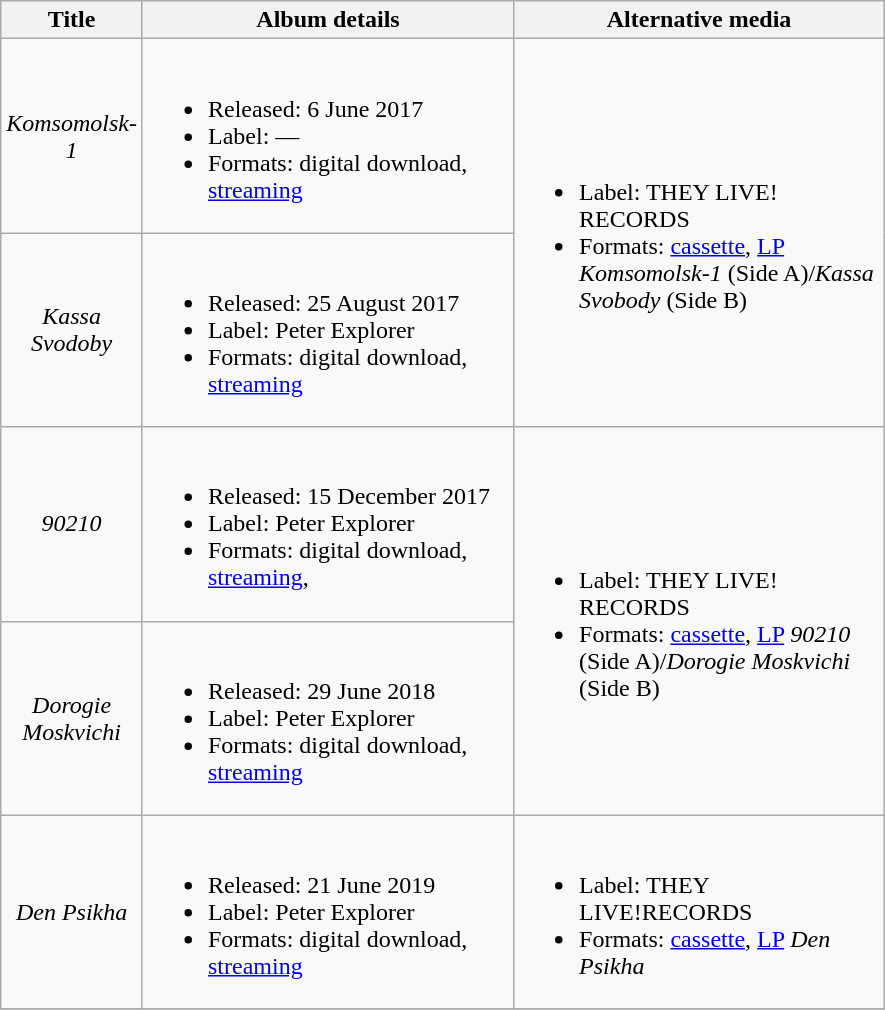<table class="wikitable" style=text-align:center;>
<tr>
<th scope="col" style="width:5em;">Title</th>
<th scope="col" style="width:15em;">Album details</th>
<th scope="col" style="width:15em;">Alternative media</th>
</tr>
<tr>
<td><em>Komsomolsk-1</em></td>
<td align=left><br><ul><li>Released: 6 June 2017</li><li>Label: —</li><li>Formats: digital download, <a href='#'>streaming</a></li></ul></td>
<td align = left = rowspan=2><br><ul><li>Label: THEY LIVE! RECORDS</li><li>Formats: <a href='#'>cassette</a>, <a href='#'>LP</a> <em>Komsomolsk-1</em> (Side A)/<em>Kassa Svobody</em> (Side B)</li></ul></td>
</tr>
<tr>
<td><em>Kassa Svodoby</em></td>
<td align=left><br><ul><li>Released: 25 August 2017</li><li>Label: Peter Explorer</li><li>Formats: digital download, <a href='#'>streaming</a></li></ul></td>
</tr>
<tr>
<td><em>90210</em></td>
<td align=left><br><ul><li>Released: 15 December 2017</li><li>Label: Peter Explorer</li><li>Formats: digital download, <a href='#'>streaming</a>,</li></ul></td>
<td align = left = rowspan=2><br><ul><li>Label: THEY LIVE! RECORDS</li><li>Formats: <a href='#'>cassette</a>, <a href='#'>LP</a> <em>90210</em> (Side A)/<em>Dorogie Moskvichi</em> (Side B)</li></ul></td>
</tr>
<tr>
<td><em>Dorogie Moskvichi</em></td>
<td align=left><br><ul><li>Released: 29 June 2018</li><li>Label: Peter Explorer</li><li>Formats: digital download, <a href='#'>streaming</a></li></ul></td>
</tr>
<tr>
<td><em>Den Psikha</em></td>
<td align=left><br><ul><li>Released: 21 June 2019</li><li>Label: Peter Explorer</li><li>Formats: digital download, <a href='#'>streaming</a></li></ul></td>
<td align=left><br><ul><li>Label: THEY LIVE!RECORDS</li><li>Formats: <a href='#'>cassette</a>, <a href='#'>LP</a> <em>Den Psikha</em></li></ul></td>
</tr>
<tr>
</tr>
</table>
